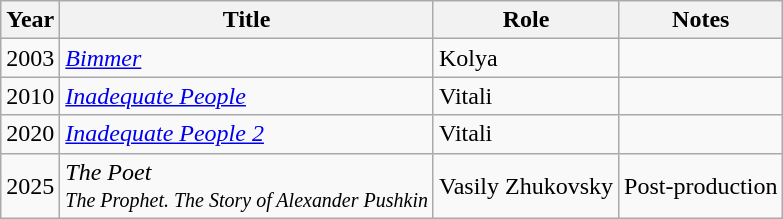<table class="wikitable sortable">
<tr>
<th>Year</th>
<th>Title</th>
<th>Role</th>
<th class="unsortable">Notes</th>
</tr>
<tr>
<td>2003</td>
<td><em><a href='#'>Bimmer</a></em></td>
<td>Kolya</td>
<td></td>
</tr>
<tr>
<td>2010</td>
<td><em><a href='#'>Inadequate People</a></em></td>
<td>Vitali</td>
<td></td>
</tr>
<tr>
<td>2020</td>
<td><em><a href='#'>Inadequate People 2</a></em></td>
<td>Vitali</td>
<td></td>
</tr>
<tr>
<td>2025</td>
<td><em>The Poet</em> <br> <small><em>The Prophet. The Story of Alexander Pushkin</em></small></td>
<td>Vasily Zhukovsky</td>
<td>Post-production</td>
</tr>
</table>
